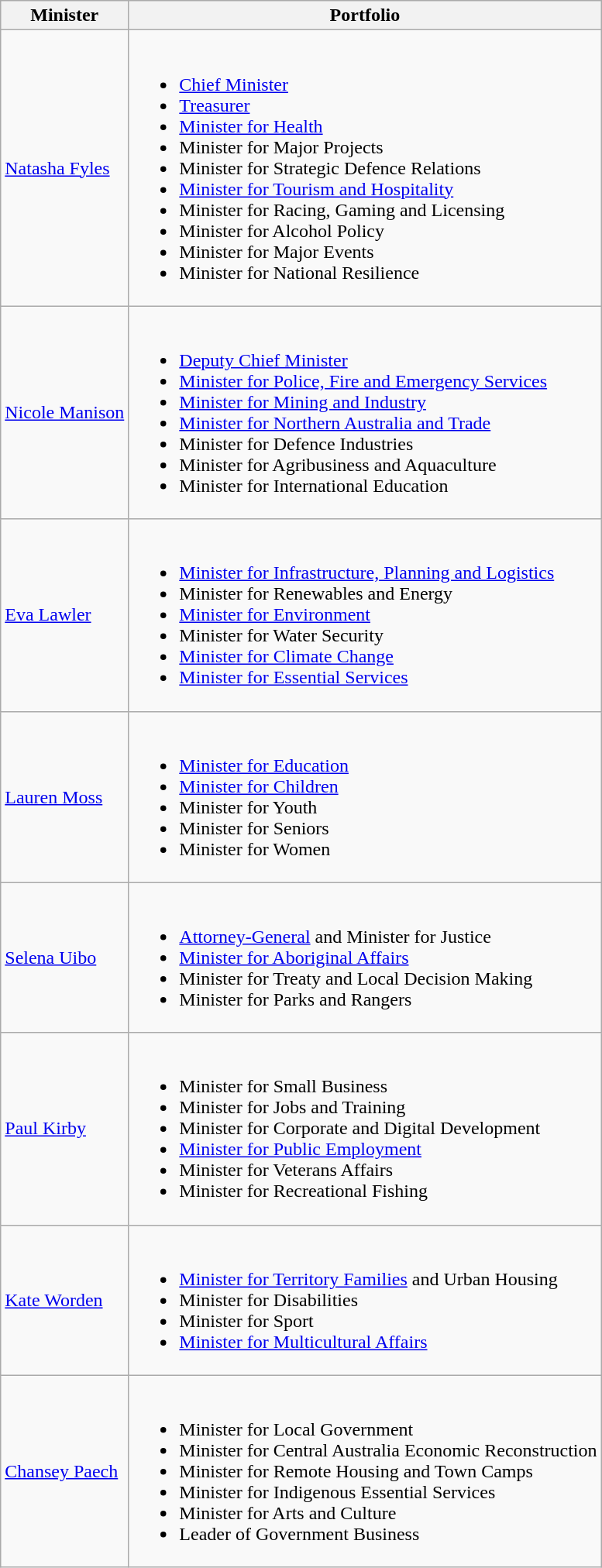<table class="wikitable">
<tr>
<th>Minister</th>
<th>Portfolio</th>
</tr>
<tr>
<td><a href='#'>Natasha Fyles</a></td>
<td><br><ul><li><a href='#'>Chief Minister</a></li><li><a href='#'>Treasurer</a></li><li><a href='#'>Minister for Health</a></li><li>Minister for Major Projects</li><li>Minister for Strategic Defence Relations</li><li><a href='#'>Minister for Tourism and Hospitality</a></li><li>Minister for Racing, Gaming and Licensing</li><li>Minister for Alcohol Policy</li><li>Minister for Major Events</li><li>Minister for National Resilience</li></ul></td>
</tr>
<tr>
<td><a href='#'>Nicole Manison</a></td>
<td><br><ul><li><a href='#'>Deputy Chief Minister</a></li><li><a href='#'>Minister for Police, Fire and Emergency Services</a></li><li><a href='#'>Minister for Mining and Industry</a></li><li><a href='#'>Minister for Northern Australia and Trade</a></li><li>Minister for Defence Industries</li><li>Minister for Agribusiness and Aquaculture</li><li>Minister for International Education</li></ul></td>
</tr>
<tr>
<td><a href='#'>Eva Lawler</a></td>
<td><br><ul><li><a href='#'>Minister for Infrastructure, Planning and Logistics</a></li><li>Minister for Renewables and Energy</li><li><a href='#'>Minister for Environment</a></li><li>Minister for Water Security</li><li><a href='#'>Minister for Climate Change</a></li><li><a href='#'>Minister for Essential Services</a></li></ul></td>
</tr>
<tr>
<td><a href='#'>Lauren Moss</a></td>
<td><br><ul><li><a href='#'>Minister for Education</a></li><li><a href='#'>Minister for Children</a></li><li>Minister for Youth</li><li>Minister for Seniors</li><li>Minister for Women</li></ul></td>
</tr>
<tr>
<td><a href='#'>Selena Uibo</a></td>
<td><br><ul><li><a href='#'>Attorney-General</a> and Minister for Justice</li><li><a href='#'>Minister for Aboriginal Affairs</a></li><li>Minister for Treaty and Local Decision Making</li><li>Minister for Parks and Rangers</li></ul></td>
</tr>
<tr>
<td><a href='#'>Paul Kirby</a></td>
<td><br><ul><li>Minister for Small Business</li><li>Minister for Jobs and Training</li><li>Minister for Corporate and Digital Development</li><li><a href='#'>Minister for Public Employment</a></li><li>Minister for Veterans Affairs</li><li>Minister for Recreational Fishing</li></ul></td>
</tr>
<tr>
<td><a href='#'>Kate Worden</a></td>
<td><br><ul><li><a href='#'>Minister for Territory Families</a> and Urban Housing</li><li>Minister for Disabilities</li><li>Minister for Sport</li><li><a href='#'>Minister for Multicultural Affairs</a></li></ul></td>
</tr>
<tr>
<td><a href='#'>Chansey Paech</a></td>
<td><br><ul><li>Minister for Local Government</li><li>Minister for Central Australia Economic Reconstruction</li><li>Minister for Remote Housing and Town Camps</li><li>Minister for Indigenous Essential Services</li><li>Minister for Arts and Culture</li><li>Leader of Government Business</li></ul></td>
</tr>
</table>
